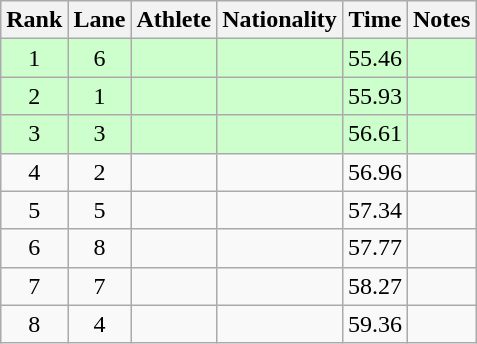<table class="wikitable sortable" style="text-align:center">
<tr>
<th>Rank</th>
<th>Lane</th>
<th>Athlete</th>
<th>Nationality</th>
<th>Time</th>
<th class=unsortable>Notes</th>
</tr>
<tr bgcolor=ccffcc>
<td>1</td>
<td>6</td>
<td align=left></td>
<td align=left></td>
<td>55.46</td>
<td></td>
</tr>
<tr bgcolor=ccffcc>
<td>2</td>
<td>1</td>
<td align=left></td>
<td align=left></td>
<td>55.93</td>
<td></td>
</tr>
<tr bgcolor=ccffcc>
<td>3</td>
<td>3</td>
<td align=left></td>
<td align=left></td>
<td>56.61</td>
<td></td>
</tr>
<tr>
<td>4</td>
<td>2</td>
<td align=left></td>
<td align=left></td>
<td>56.96</td>
<td></td>
</tr>
<tr>
<td>5</td>
<td>5</td>
<td align=left></td>
<td align=left></td>
<td>57.34</td>
<td></td>
</tr>
<tr>
<td>6</td>
<td>8</td>
<td align=left></td>
<td align=left></td>
<td>57.77</td>
<td></td>
</tr>
<tr>
<td>7</td>
<td>7</td>
<td align=left></td>
<td align=left></td>
<td>58.27</td>
<td></td>
</tr>
<tr>
<td>8</td>
<td>4</td>
<td align=left></td>
<td align=left></td>
<td>59.36</td>
<td></td>
</tr>
</table>
